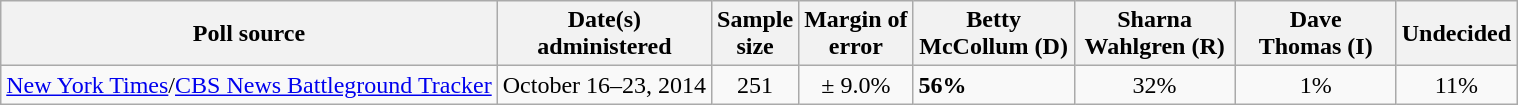<table class="wikitable">
<tr>
<th>Poll source</th>
<th>Date(s)<br>administered</th>
<th>Sample<br>size</th>
<th>Margin of<br>error</th>
<th style="width:100px;">Betty<br>McCollum (D)</th>
<th style="width:100px;">Sharna<br>Wahlgren (R)</th>
<th style="width:100px;">Dave<br>Thomas (I)</th>
<th>Undecided</th>
</tr>
<tr>
<td><a href='#'>New York Times</a>/<a href='#'>CBS News Battleground Tracker</a></td>
<td align=center>October 16–23, 2014</td>
<td align=center>251</td>
<td align=center>± 9.0%</td>
<td><strong>56%</strong></td>
<td align=center>32%</td>
<td align=center>1%</td>
<td align=center>11%</td>
</tr>
</table>
